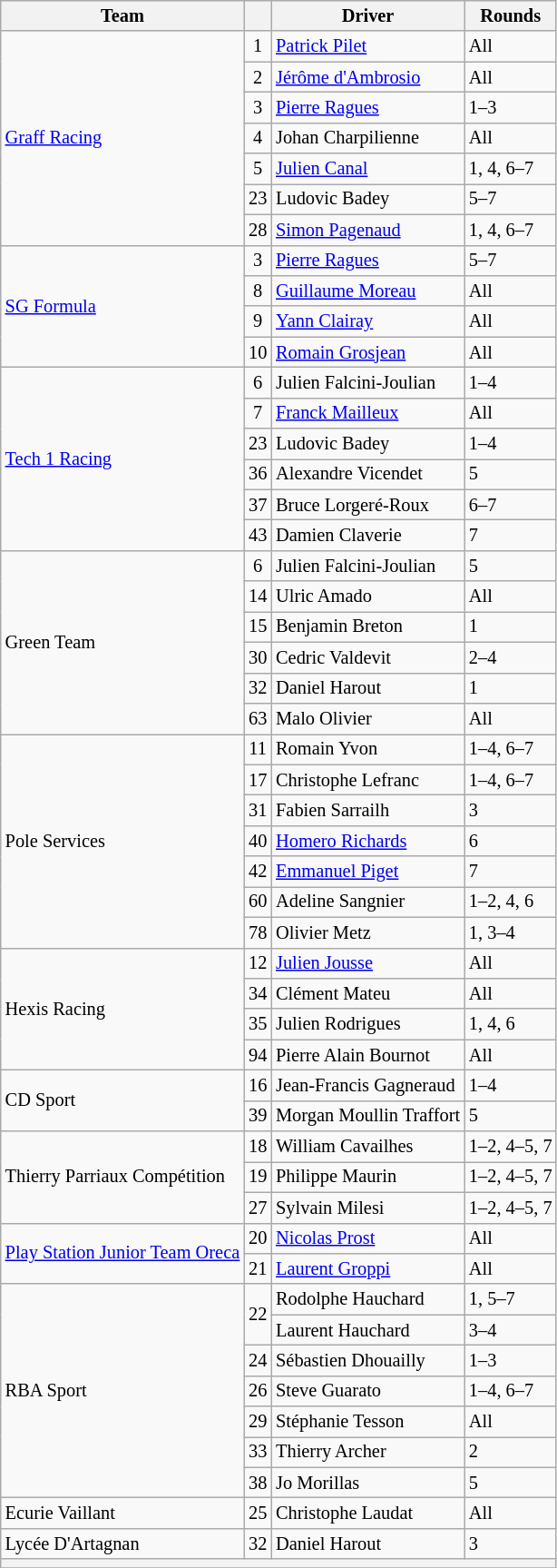<table class="wikitable" style="font-size: 85%;">
<tr>
<th>Team</th>
<th></th>
<th>Driver</th>
<th>Rounds</th>
</tr>
<tr>
<td rowspan=7> <a href='#'>Graff Racing</a></td>
<td align=center>1</td>
<td> <a href='#'>Patrick Pilet</a></td>
<td>All</td>
</tr>
<tr>
<td align=center>2</td>
<td> <a href='#'>Jérôme d'Ambrosio</a></td>
<td>All</td>
</tr>
<tr>
<td align=center>3</td>
<td> <a href='#'>Pierre Ragues</a></td>
<td>1–3</td>
</tr>
<tr>
<td align=center>4</td>
<td> Johan Charpilienne</td>
<td>All</td>
</tr>
<tr>
<td align=center>5</td>
<td> <a href='#'>Julien Canal</a></td>
<td>1, 4, 6–7</td>
</tr>
<tr>
<td align=center>23</td>
<td> Ludovic Badey</td>
<td>5–7</td>
</tr>
<tr>
<td align=center>28</td>
<td> <a href='#'>Simon Pagenaud</a></td>
<td>1, 4, 6–7</td>
</tr>
<tr>
<td rowspan=4> <a href='#'>SG Formula</a></td>
<td align=center>3</td>
<td> <a href='#'>Pierre Ragues</a></td>
<td>5–7</td>
</tr>
<tr>
<td align=center>8</td>
<td> <a href='#'>Guillaume Moreau</a></td>
<td>All</td>
</tr>
<tr>
<td align=center>9</td>
<td> <a href='#'>Yann Clairay</a></td>
<td>All</td>
</tr>
<tr>
<td align=center>10</td>
<td> <a href='#'>Romain Grosjean</a></td>
<td>All</td>
</tr>
<tr>
<td rowspan=6> <a href='#'>Tech 1 Racing</a></td>
<td align=center>6</td>
<td> Julien Falcini-Joulian</td>
<td>1–4</td>
</tr>
<tr>
<td align=center>7</td>
<td> <a href='#'>Franck Mailleux</a></td>
<td>All</td>
</tr>
<tr>
<td align=center>23</td>
<td> Ludovic Badey</td>
<td>1–4</td>
</tr>
<tr>
<td align=center>36</td>
<td> Alexandre Vicendet</td>
<td>5</td>
</tr>
<tr>
<td align=center>37</td>
<td> Bruce Lorgeré-Roux</td>
<td>6–7</td>
</tr>
<tr>
<td align=center>43</td>
<td> Damien Claverie</td>
<td>7</td>
</tr>
<tr>
<td rowspan=6> Green Team</td>
<td align=center>6</td>
<td> Julien Falcini-Joulian</td>
<td>5</td>
</tr>
<tr>
<td align=center>14</td>
<td> Ulric Amado</td>
<td>All</td>
</tr>
<tr>
<td align=center>15</td>
<td> Benjamin Breton</td>
<td>1</td>
</tr>
<tr>
<td align=center>30</td>
<td> Cedric Valdevit</td>
<td>2–4</td>
</tr>
<tr>
<td align=center>32</td>
<td> Daniel Harout</td>
<td>1</td>
</tr>
<tr>
<td align=center>63</td>
<td> Malo Olivier</td>
<td>All</td>
</tr>
<tr>
<td rowspan=7> Pole Services</td>
<td align=center>11</td>
<td> Romain Yvon</td>
<td>1–4, 6–7</td>
</tr>
<tr>
<td align=center>17</td>
<td> Christophe Lefranc</td>
<td>1–4, 6–7</td>
</tr>
<tr>
<td align=center>31</td>
<td> Fabien Sarrailh</td>
<td>3</td>
</tr>
<tr>
<td align=center>40</td>
<td> <a href='#'>Homero Richards</a></td>
<td>6</td>
</tr>
<tr>
<td align=center>42</td>
<td> <a href='#'>Emmanuel Piget</a></td>
<td>7</td>
</tr>
<tr>
<td align=center>60</td>
<td> Adeline Sangnier</td>
<td>1–2, 4, 6</td>
</tr>
<tr>
<td align=center>78</td>
<td> Olivier Metz</td>
<td>1, 3–4</td>
</tr>
<tr>
<td rowspan=4> Hexis Racing</td>
<td align=center>12</td>
<td> <a href='#'>Julien Jousse</a></td>
<td>All</td>
</tr>
<tr>
<td align=center>34</td>
<td> Clément Mateu</td>
<td>All</td>
</tr>
<tr>
<td align=center>35</td>
<td> Julien Rodrigues</td>
<td>1, 4, 6</td>
</tr>
<tr>
<td align=center>94</td>
<td> Pierre Alain Bournot</td>
<td>All</td>
</tr>
<tr>
<td rowspan=2> CD Sport</td>
<td align=center>16</td>
<td nowrap> Jean-Francis Gagneraud</td>
<td>1–4</td>
</tr>
<tr>
<td align=center>39</td>
<td> Morgan Moullin Traffort</td>
<td>5</td>
</tr>
<tr>
<td rowspan=3> Thierry Parriaux Compétition</td>
<td align=center>18</td>
<td> William Cavailhes</td>
<td>1–2, 4–5, 7</td>
</tr>
<tr>
<td align=center>19</td>
<td> Philippe Maurin</td>
<td>1–2, 4–5, 7</td>
</tr>
<tr>
<td align=center>27</td>
<td> Sylvain Milesi</td>
<td>1–2, 4–5, 7</td>
</tr>
<tr>
<td rowspan=2> <a href='#'>Play Station Junior Team Oreca</a></td>
<td align=center>20</td>
<td> <a href='#'>Nicolas Prost</a></td>
<td>All</td>
</tr>
<tr>
<td align=center>21</td>
<td> <a href='#'>Laurent Groppi</a></td>
<td>All</td>
</tr>
<tr>
<td rowspan=7> RBA Sport</td>
<td align=center rowspan=2>22</td>
<td> Rodolphe Hauchard</td>
<td>1, 5–7</td>
</tr>
<tr>
<td> Laurent Hauchard</td>
<td>3–4</td>
</tr>
<tr>
<td align=center>24</td>
<td> Sébastien Dhouailly</td>
<td>1–3</td>
</tr>
<tr>
<td align=center>26</td>
<td> Steve Guarato</td>
<td>1–4, 6–7</td>
</tr>
<tr>
<td align=center>29</td>
<td> Stéphanie Tesson</td>
<td>All</td>
</tr>
<tr>
<td align=center>33</td>
<td> Thierry Archer</td>
<td>2</td>
</tr>
<tr>
<td align=center>38</td>
<td> Jo Morillas</td>
<td>5</td>
</tr>
<tr>
<td> Ecurie Vaillant</td>
<td align=center>25</td>
<td> Christophe Laudat</td>
<td>All</td>
</tr>
<tr>
<td> Lycée D'Artagnan</td>
<td align=center>32</td>
<td> Daniel Harout</td>
<td>3</td>
</tr>
<tr>
<th colspan=4></th>
</tr>
<tr>
</tr>
</table>
